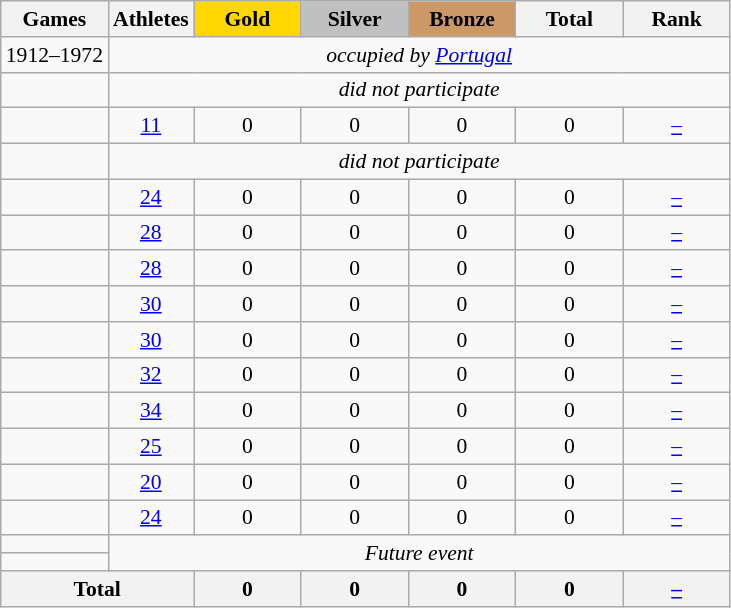<table class="wikitable" style="text-align:center; font-size:90%;">
<tr>
<th>Games</th>
<th>Athletes</th>
<td style="background:gold; width:4.5em; font-weight:bold;">Gold</td>
<td style="background:silver; width:4.5em; font-weight:bold;">Silver</td>
<td style="background:#cc9966; width:4.5em; font-weight:bold;">Bronze</td>
<th style="width:4.5em; font-weight:bold;">Total</th>
<th style="width:4.5em; font-weight:bold;">Rank</th>
</tr>
<tr>
<td align=left>1912–1972</td>
<td colspan=6><em>occupied by  <a href='#'>Portugal</a></em></td>
</tr>
<tr>
<td align=left></td>
<td colspan=6;><em>did not participate</em></td>
</tr>
<tr>
<td align=left></td>
<td><a href='#'>11</a></td>
<td>0</td>
<td>0</td>
<td>0</td>
<td>0</td>
<td><a href='#'>–</a></td>
</tr>
<tr>
<td align=left></td>
<td colspan=6><em>did not participate</em></td>
</tr>
<tr>
<td align=left></td>
<td><a href='#'>24</a></td>
<td>0</td>
<td>0</td>
<td>0</td>
<td>0</td>
<td><a href='#'>–</a></td>
</tr>
<tr>
<td align=left></td>
<td><a href='#'>28</a></td>
<td>0</td>
<td>0</td>
<td>0</td>
<td>0</td>
<td><a href='#'>–</a></td>
</tr>
<tr>
<td align=left></td>
<td><a href='#'>28</a></td>
<td>0</td>
<td>0</td>
<td>0</td>
<td>0</td>
<td><a href='#'>–</a></td>
</tr>
<tr>
<td align=left></td>
<td><a href='#'>30</a></td>
<td>0</td>
<td>0</td>
<td>0</td>
<td>0</td>
<td><a href='#'>–</a></td>
</tr>
<tr>
<td align=left></td>
<td><a href='#'>30</a></td>
<td>0</td>
<td>0</td>
<td>0</td>
<td>0</td>
<td><a href='#'>–</a></td>
</tr>
<tr>
<td align=left></td>
<td><a href='#'>32</a></td>
<td>0</td>
<td>0</td>
<td>0</td>
<td>0</td>
<td><a href='#'>–</a></td>
</tr>
<tr>
<td align=left></td>
<td><a href='#'>34</a></td>
<td>0</td>
<td>0</td>
<td>0</td>
<td>0</td>
<td><a href='#'>–</a></td>
</tr>
<tr>
<td align=left></td>
<td><a href='#'>25</a></td>
<td>0</td>
<td>0</td>
<td>0</td>
<td>0</td>
<td><a href='#'>–</a></td>
</tr>
<tr>
<td align=left></td>
<td><a href='#'>20</a></td>
<td>0</td>
<td>0</td>
<td>0</td>
<td>0</td>
<td><a href='#'>–</a></td>
</tr>
<tr>
<td align=left></td>
<td><a href='#'>24</a></td>
<td>0</td>
<td>0</td>
<td>0</td>
<td>0</td>
<td><a href='#'>–</a></td>
</tr>
<tr>
<td align=left></td>
<td colspan=6; rowspan=2><em>Future event</em></td>
</tr>
<tr>
<td align=left></td>
</tr>
<tr>
<th colspan=2>Total</th>
<th>0</th>
<th>0</th>
<th>0</th>
<th>0</th>
<th><a href='#'>–</a></th>
</tr>
</table>
